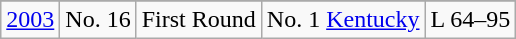<table class="wikitable">
<tr>
</tr>
<tr style="text-align:center;">
<td><a href='#'>2003</a></td>
<td>No. 16</td>
<td>First Round</td>
<td>No. 1 <a href='#'>Kentucky</a></td>
<td>L 64–95</td>
</tr>
</table>
